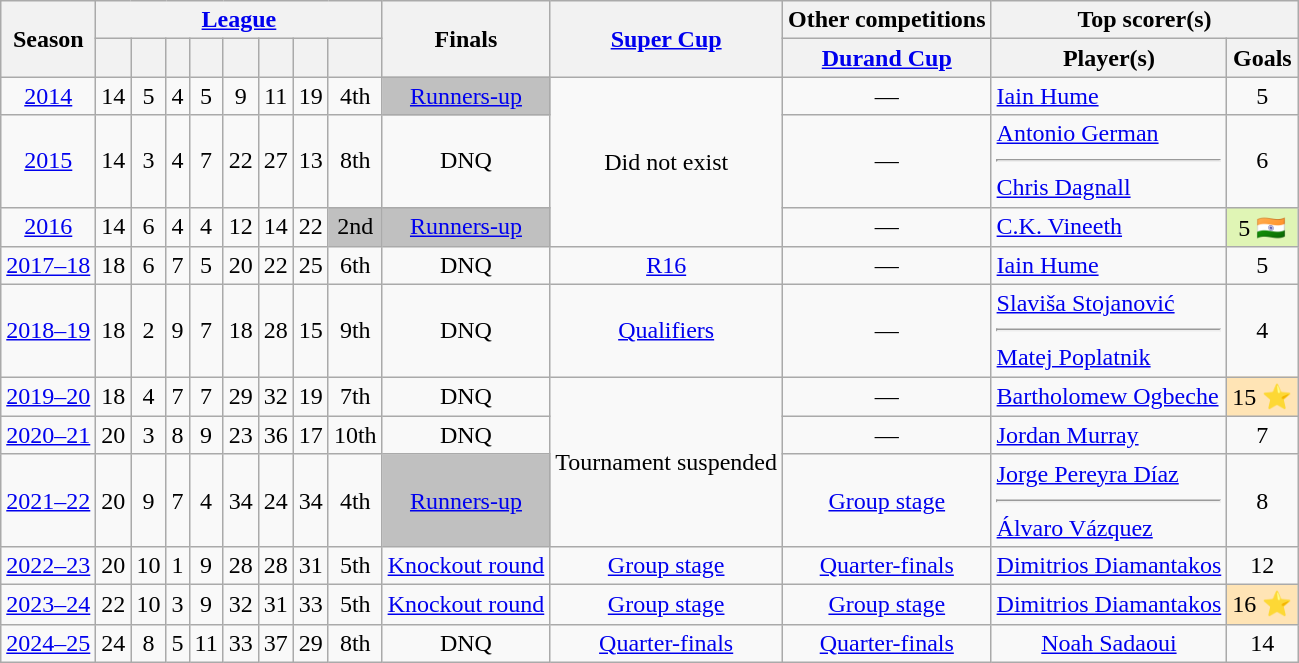<table class="wikitable sortable" style="text-align: center">
<tr>
<th rowspan="2">Season</th>
<th colspan="8"><a href='#'>League</a></th>
<th rowspan="2"><strong>Finals</strong></th>
<th rowspan="2"><strong><a href='#'>Super Cup</a></strong></th>
<th>Other competitions</th>
<th colspan="2">Top scorer(s)</th>
</tr>
<tr>
<th></th>
<th></th>
<th></th>
<th></th>
<th></th>
<th></th>
<th></th>
<th></th>
<th><a href='#'>Durand Cup</a></th>
<th>Player(s)</th>
<th>Goals</th>
</tr>
<tr>
<td><a href='#'>2014</a></td>
<td>14</td>
<td>5</td>
<td>4</td>
<td>5</td>
<td>9</td>
<td>11</td>
<td>19</td>
<td>4th</td>
<td bgcolor="silver" align="center"><a href='#'>Runners-up</a></td>
<td rowspan=3>Did not exist</td>
<td>—</td>
<td align="left"> <a href='#'>Iain Hume</a></td>
<td>5</td>
</tr>
<tr>
<td><a href='#'>2015</a></td>
<td>14</td>
<td>3</td>
<td>4</td>
<td>7</td>
<td>22</td>
<td>27</td>
<td>13</td>
<td>8th</td>
<td>DNQ</td>
<td>—</td>
<td align="left"> <a href='#'>Antonio German</a><hr> <a href='#'>Chris Dagnall</a></td>
<td>6</td>
</tr>
<tr>
<td><a href='#'>2016</a></td>
<td>14</td>
<td>6</td>
<td>4</td>
<td>4</td>
<td>12</td>
<td>14</td>
<td>22</td>
<td bgcolor="silver" align="center">2nd</td>
<td bgcolor="silver" align="center"><a href='#'>Runners-up</a></td>
<td>—</td>
<td align="left"> <a href='#'>C.K. Vineeth</a></td>
<td bgcolor=#ERF5B5>5 🇮🇳</td>
</tr>
<tr>
<td><a href='#'>2017–18</a></td>
<td>18</td>
<td>6</td>
<td>7</td>
<td>5</td>
<td>20</td>
<td>22</td>
<td>25</td>
<td>6th</td>
<td>DNQ</td>
<td><a href='#'>R16</a></td>
<td>—</td>
<td align="left"> <a href='#'>Iain Hume</a></td>
<td>5</td>
</tr>
<tr>
<td><a href='#'>2018–19</a></td>
<td>18</td>
<td>2</td>
<td>9</td>
<td>7</td>
<td>18</td>
<td>28</td>
<td>15</td>
<td>9th</td>
<td>DNQ</td>
<td><a href='#'>Qualifiers</a></td>
<td>—</td>
<td align="left"> <a href='#'>Slaviša Stojanović</a><hr> <a href='#'>Matej Poplatnik</a></td>
<td>4</td>
</tr>
<tr>
<td><a href='#'>2019–20</a></td>
<td>18</td>
<td>4</td>
<td>7</td>
<td>7</td>
<td>29</td>
<td>32</td>
<td>19</td>
<td>7th</td>
<td>DNQ</td>
<td rowspan=3>Tournament suspended</td>
<td>—</td>
<td align="left"> <a href='#'>Bartholomew Ogbeche</a></td>
<td bgcolor=#FFE4B5 align=center>15 ⭐</td>
</tr>
<tr>
<td><a href='#'>2020–21</a></td>
<td>20</td>
<td>3</td>
<td>8</td>
<td>9</td>
<td>23</td>
<td>36</td>
<td>17</td>
<td>10th</td>
<td>DNQ</td>
<td>—</td>
<td align="left"> <a href='#'>Jordan Murray</a></td>
<td>7</td>
</tr>
<tr>
<td><a href='#'>2021–22</a></td>
<td>20</td>
<td>9</td>
<td>7</td>
<td>4</td>
<td>34</td>
<td>24</td>
<td>34</td>
<td>4th</td>
<td bgcolor="silver" align="center"><a href='#'>Runners-up</a></td>
<td><a href='#'>Group stage</a></td>
<td align="left"> <a href='#'>Jorge Pereyra Díaz</a><hr> <a href='#'>Álvaro Vázquez</a></td>
<td>8</td>
</tr>
<tr>
<td><a href='#'>2022–23</a></td>
<td>20</td>
<td>10</td>
<td>1</td>
<td>9</td>
<td>28</td>
<td>28</td>
<td>31</td>
<td>5th</td>
<td><a href='#'>Knockout round</a></td>
<td><a href='#'>Group stage</a></td>
<td><a href='#'>Quarter-finals</a></td>
<td> <a href='#'>Dimitrios Diamantakos</a></td>
<td>12</td>
</tr>
<tr>
<td><a href='#'>2023–24</a></td>
<td>22</td>
<td>10</td>
<td>3</td>
<td>9</td>
<td>32</td>
<td>31</td>
<td>33</td>
<td>5th</td>
<td><a href='#'>Knockout round</a></td>
<td><a href='#'>Group stage</a></td>
<td><a href='#'>Group stage</a></td>
<td> <a href='#'>Dimitrios Diamantakos</a></td>
<td bgcolor=#FFE4B5 align=center>16 ⭐</td>
</tr>
<tr>
<td><a href='#'>2024–25</a></td>
<td>24</td>
<td>8</td>
<td>5</td>
<td>11</td>
<td>33</td>
<td>37</td>
<td>29</td>
<td>8th</td>
<td>DNQ</td>
<td><a href='#'>Quarter-finals</a></td>
<td><a href='#'>Quarter-finals</a></td>
<td> <a href='#'>Noah Sadaoui</a></td>
<td>14</td>
</tr>
</table>
